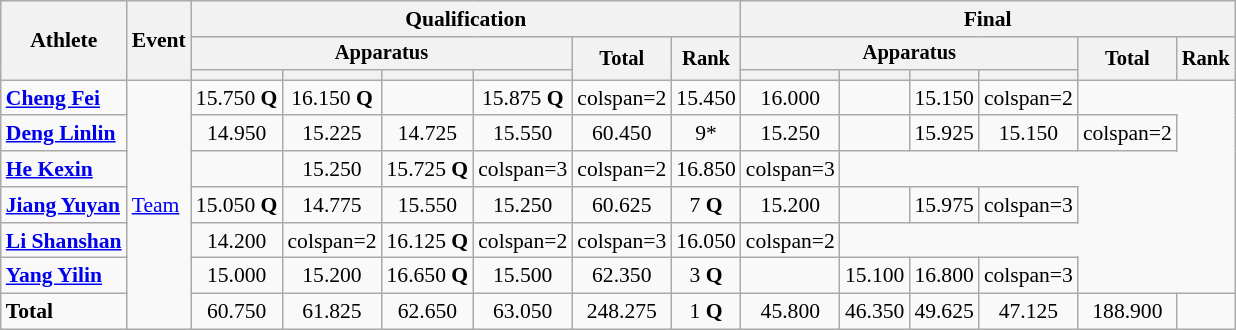<table class="wikitable" style="font-size:90%">
<tr>
<th rowspan="3">Athlete</th>
<th rowspan="3">Event</th>
<th colspan=6>Qualification</th>
<th colspan=6>Final</th>
</tr>
<tr style="font-size:95%">
<th colspan=4>Apparatus</th>
<th rowspan=2>Total</th>
<th rowspan=2>Rank</th>
<th colspan=4>Apparatus</th>
<th rowspan=2>Total</th>
<th rowspan=2>Rank</th>
</tr>
<tr style="font-size:95%">
<th></th>
<th></th>
<th></th>
<th></th>
<th></th>
<th></th>
<th></th>
<th></th>
</tr>
<tr align=center>
<td align=left><strong><a href='#'>Cheng Fei</a></strong></td>
<td rowspan=7 align=left><a href='#'>Team</a></td>
<td>15.750 <strong>Q</strong></td>
<td>16.150 <strong>Q</strong></td>
<td></td>
<td>15.875 <strong>Q</strong></td>
<td>colspan=2 </td>
<td>15.450</td>
<td>16.000</td>
<td></td>
<td>15.150</td>
<td>colspan=2 </td>
</tr>
<tr align=center>
<td align=left><strong><a href='#'>Deng Linlin</a></strong></td>
<td>14.950</td>
<td>15.225</td>
<td>14.725</td>
<td>15.550</td>
<td>60.450</td>
<td>9*</td>
<td>15.250</td>
<td></td>
<td>15.925</td>
<td>15.150</td>
<td>colspan=2 </td>
</tr>
<tr align=center>
<td align=left><strong><a href='#'>He Kexin</a></strong></td>
<td></td>
<td>15.250</td>
<td>15.725 <strong>Q</strong></td>
<td>colspan=3 </td>
<td>colspan=2 </td>
<td>16.850</td>
<td>colspan=3 </td>
</tr>
<tr align=center>
<td align=left><strong><a href='#'>Jiang Yuyan</a></strong></td>
<td>15.050 <strong>Q</strong></td>
<td>14.775</td>
<td>15.550</td>
<td>15.250</td>
<td>60.625</td>
<td>7 <strong>Q</strong></td>
<td>15.200</td>
<td></td>
<td>15.975</td>
<td>colspan=3 </td>
</tr>
<tr align=center>
<td align=left><strong><a href='#'>Li Shanshan</a></strong></td>
<td>14.200</td>
<td>colspan=2 </td>
<td>16.125 <strong>Q</strong></td>
<td>colspan=2 </td>
<td>colspan=3 </td>
<td>16.050</td>
<td>colspan=2 </td>
</tr>
<tr align=center>
<td align=left><strong><a href='#'>Yang Yilin</a></strong></td>
<td>15.000</td>
<td>15.200</td>
<td>16.650 <strong>Q</strong></td>
<td>15.500</td>
<td>62.350</td>
<td>3 <strong>Q</strong></td>
<td></td>
<td>15.100</td>
<td>16.800</td>
<td>colspan=3 </td>
</tr>
<tr align=center>
<td align=left><strong>Total</strong></td>
<td>60.750</td>
<td>61.825</td>
<td>62.650</td>
<td>63.050</td>
<td>248.275</td>
<td>1 <strong>Q</strong></td>
<td>45.800</td>
<td>46.350</td>
<td>49.625</td>
<td>47.125</td>
<td>188.900</td>
<td></td>
</tr>
</table>
